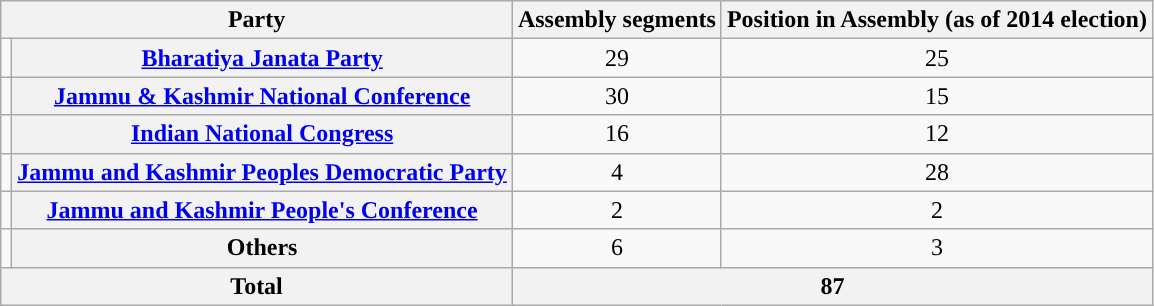<table class="wikitable" style="text-align:center">
<tr>
<th colspan=2>Party</th>
<th>Assembly segments</th>
<th>Position in Assembly (as of 2014 election)</th>
</tr>
<tr>
<td></td>
<th><a href='#'>Bharatiya Janata Party</a></th>
<td>29</td>
<td>25</td>
</tr>
<tr>
<td></td>
<th><a href='#'>Jammu & Kashmir National Conference</a></th>
<td>30</td>
<td>15</td>
</tr>
<tr>
<td></td>
<th><a href='#'>Indian National Congress</a></th>
<td>16</td>
<td>12</td>
</tr>
<tr>
<td></td>
<th><a href='#'>Jammu and Kashmir Peoples Democratic Party</a></th>
<td>4</td>
<td>28</td>
</tr>
<tr>
<td></td>
<th><a href='#'>Jammu and Kashmir People's Conference</a></th>
<td>2</td>
<td>2</td>
</tr>
<tr>
<td bgcolor=#FAF8FA></td>
<th>Others</th>
<td>6</td>
<td>3</td>
</tr>
<tr>
<th colspan=2>Total</th>
<th colspan=2>87</th>
</tr>
</table>
